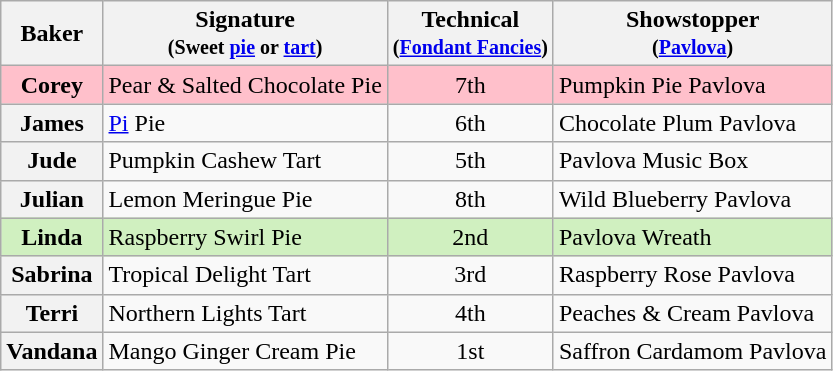<table class="wikitable sortable" style="text-align:left;">
<tr>
<th scope="col">Baker</th>
<th scope="col" class="unsortable">Signature <br><small>(Sweet <a href='#'>pie</a> or <a href='#'>tart</a>)</small></th>
<th scope="col">Technical <br><small>(<a href='#'>Fondant Fancies</a>)</small></th>
<th scope="col" class="unsortable">Showstopper <br><small>(<a href='#'>Pavlova</a>)</small></th>
</tr>
<tr style="background:pink;">
<th scope="row" style="background:pink;">Corey</th>
<td>Pear & Salted Chocolate Pie</td>
<td align="center">7th</td>
<td>Pumpkin Pie Pavlova</td>
</tr>
<tr>
<th scope="row">James</th>
<td><a href='#'>Pi</a> Pie</td>
<td align="center">6th</td>
<td>Chocolate Plum Pavlova</td>
</tr>
<tr>
<th scope="row">Jude</th>
<td>Pumpkin Cashew Tart</td>
<td align="center">5th</td>
<td>Pavlova Music Box</td>
</tr>
<tr>
<th scope="row">Julian</th>
<td>Lemon Meringue Pie</td>
<td align="center">8th</td>
<td>Wild Blueberry Pavlova</td>
</tr>
<tr style="background:#d0f0c0;">
<th scope="row" style="background:#d0f0c0;">Linda</th>
<td>Raspberry Swirl Pie</td>
<td align="center">2nd</td>
<td>Pavlova Wreath</td>
</tr>
<tr>
<th scope="row">Sabrina</th>
<td>Tropical Delight Tart</td>
<td align="center">3rd</td>
<td>Raspberry Rose Pavlova</td>
</tr>
<tr>
<th scope="row">Terri</th>
<td>Northern Lights Tart</td>
<td align="center">4th</td>
<td>Peaches & Cream Pavlova</td>
</tr>
<tr>
<th scope="row">Vandana</th>
<td>Mango Ginger Cream Pie</td>
<td align="center">1st</td>
<td>Saffron Cardamom Pavlova</td>
</tr>
</table>
